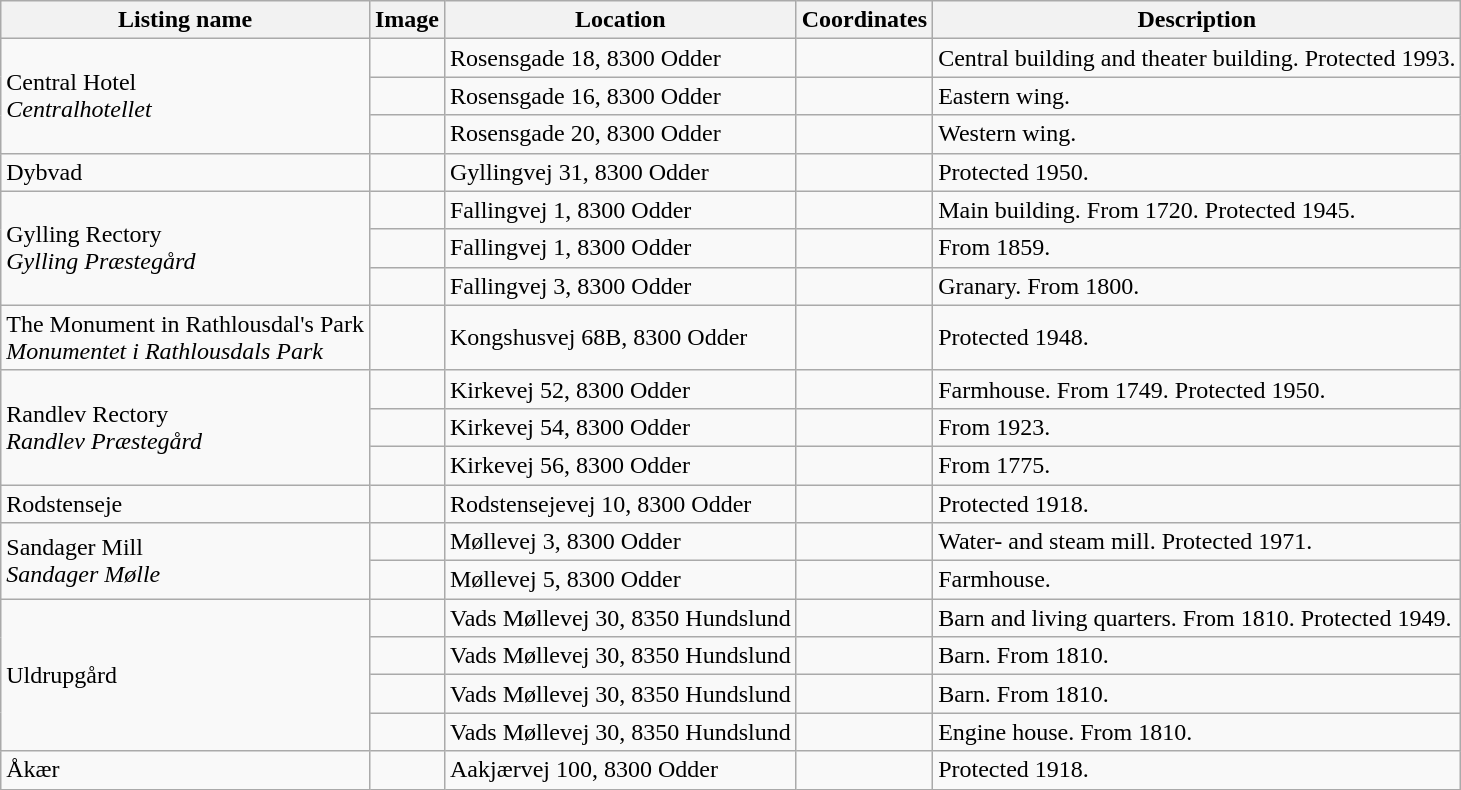<table class="wikitable sortable">
<tr>
<th>Listing name</th>
<th>Image</th>
<th>Location</th>
<th>Coordinates</th>
<th>Description</th>
</tr>
<tr>
<td rowspan="3">Central Hotel<br><em>Centralhotellet</em></td>
<td></td>
<td>Rosensgade 18, 8300 Odder</td>
<td></td>
<td>Central building and theater building. Protected 1993.</td>
</tr>
<tr>
<td></td>
<td>Rosensgade 16, 8300 Odder</td>
<td></td>
<td>Eastern wing.</td>
</tr>
<tr>
<td></td>
<td>Rosensgade 20, 8300 Odder</td>
<td></td>
<td>Western wing.</td>
</tr>
<tr>
<td>Dybvad</td>
<td></td>
<td>Gyllingvej 31, 8300 Odder</td>
<td></td>
<td>Protected 1950.</td>
</tr>
<tr>
<td rowspan="3">Gylling Rectory<br><em>Gylling Præstegård</em></td>
<td></td>
<td>Fallingvej 1, 8300 Odder</td>
<td></td>
<td>Main building. From 1720. Protected 1945.</td>
</tr>
<tr>
<td></td>
<td>Fallingvej 1, 8300 Odder</td>
<td></td>
<td>From 1859.</td>
</tr>
<tr>
<td></td>
<td>Fallingvej 3, 8300 Odder</td>
<td></td>
<td>Granary. From 1800.</td>
</tr>
<tr>
<td>The Monument in Rathlousdal's Park<br><em>Monumentet i Rathlousdals Park</em></td>
<td></td>
<td>Kongshusvej 68B, 8300 Odder</td>
<td></td>
<td>Protected 1948.</td>
</tr>
<tr>
<td rowspan="3">Randlev Rectory<br><em>Randlev Præstegård</em></td>
<td></td>
<td>Kirkevej 52, 8300 Odder</td>
<td></td>
<td>Farmhouse. From 1749. Protected 1950.</td>
</tr>
<tr>
<td></td>
<td>Kirkevej 54, 8300 Odder</td>
<td></td>
<td>From 1923.</td>
</tr>
<tr>
<td></td>
<td>Kirkevej 56, 8300 Odder</td>
<td></td>
<td>From 1775.</td>
</tr>
<tr>
<td>Rodstenseje</td>
<td></td>
<td>Rodstensejevej 10, 8300 Odder</td>
<td></td>
<td>Protected 1918.</td>
</tr>
<tr>
<td rowspan="2">Sandager Mill<br><em>Sandager Mølle</em></td>
<td></td>
<td>Møllevej 3, 8300 Odder</td>
<td></td>
<td>Water- and steam mill. Protected 1971.</td>
</tr>
<tr>
<td></td>
<td>Møllevej 5, 8300 Odder</td>
<td></td>
<td>Farmhouse.</td>
</tr>
<tr>
<td rowspan="4">Uldrupgård</td>
<td></td>
<td>Vads Møllevej 30, 8350 Hundslund</td>
<td></td>
<td>Barn and living quarters. From 1810. Protected 1949.</td>
</tr>
<tr>
<td></td>
<td>Vads Møllevej 30, 8350 Hundslund</td>
<td></td>
<td>Barn. From 1810.</td>
</tr>
<tr>
<td></td>
<td>Vads Møllevej 30, 8350 Hundslund</td>
<td></td>
<td>Barn. From 1810.</td>
</tr>
<tr>
<td></td>
<td>Vads Møllevej 30, 8350 Hundslund</td>
<td></td>
<td>Engine house. From 1810.</td>
</tr>
<tr>
<td>Åkær</td>
<td></td>
<td>Aakjærvej 100, 8300 Odder</td>
<td></td>
<td>Protected 1918.</td>
</tr>
</table>
